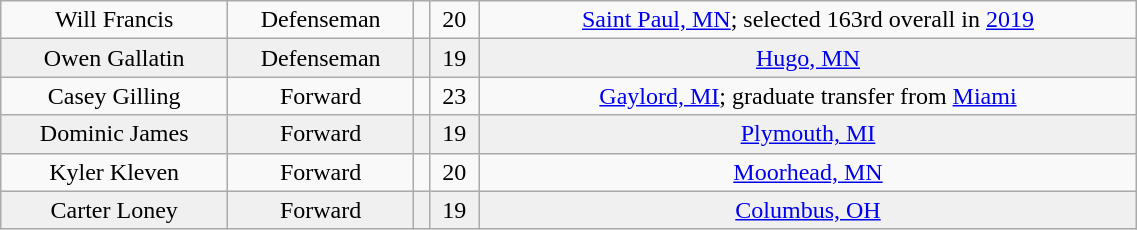<table class="wikitable" width="60%">
<tr align="center" bgcolor="">
<td>Will Francis</td>
<td>Defenseman</td>
<td></td>
<td>20</td>
<td><a href='#'>Saint Paul, MN</a>; selected 163rd overall in <a href='#'>2019</a></td>
</tr>
<tr align="center" bgcolor="f0f0f0">
<td>Owen Gallatin</td>
<td>Defenseman</td>
<td></td>
<td>19</td>
<td><a href='#'>Hugo, MN</a></td>
</tr>
<tr align="center" bgcolor="">
<td>Casey Gilling</td>
<td>Forward</td>
<td></td>
<td>23</td>
<td><a href='#'>Gaylord, MI</a>; graduate transfer from <a href='#'>Miami</a></td>
</tr>
<tr align="center" bgcolor="f0f0f0">
<td>Dominic James</td>
<td>Forward</td>
<td></td>
<td>19</td>
<td><a href='#'>Plymouth, MI</a></td>
</tr>
<tr align="center" bgcolor="">
<td>Kyler Kleven</td>
<td>Forward</td>
<td></td>
<td>20</td>
<td><a href='#'>Moorhead, MN</a></td>
</tr>
<tr align="center" bgcolor="f0f0f0">
<td>Carter Loney</td>
<td>Forward</td>
<td></td>
<td>19</td>
<td><a href='#'>Columbus, OH</a></td>
</tr>
</table>
